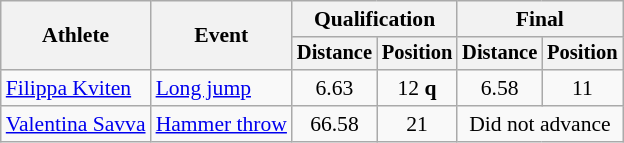<table class=wikitable style=font-size:90%>
<tr>
<th rowspan=2>Athlete</th>
<th rowspan=2>Event</th>
<th colspan=2>Qualification</th>
<th colspan=2>Final</th>
</tr>
<tr style=font-size:95%>
<th>Distance</th>
<th>Position</th>
<th>Distance</th>
<th>Position</th>
</tr>
<tr align=center>
<td align=left><a href='#'>Filippa Kviten</a></td>
<td align=left><a href='#'>Long jump</a></td>
<td>6.63 </td>
<td>12 <strong>q</strong></td>
<td>6.58</td>
<td>11</td>
</tr>
<tr align=center>
<td align=left><a href='#'>Valentina Savva</a></td>
<td align=left><a href='#'>Hammer throw</a></td>
<td>66.58</td>
<td>21</td>
<td colspan=2>Did not advance</td>
</tr>
</table>
